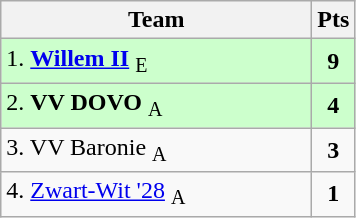<table class="wikitable" style="text-align:center; float:left; margin-right:1em">
<tr>
<th style="width:200px">Team</th>
<th width=20>Pts</th>
</tr>
<tr bgcolor=ccffcc>
<td align=left>1. <strong><a href='#'>Willem II</a></strong> <sub>E</sub></td>
<td><strong>9</strong></td>
</tr>
<tr bgcolor=ccffcc>
<td align=left>2. <strong>VV DOVO</strong> <sub>A</sub></td>
<td><strong>4</strong></td>
</tr>
<tr>
<td align=left>3. VV Baronie <sub>A</sub></td>
<td><strong>3</strong></td>
</tr>
<tr>
<td align=left>4. <a href='#'>Zwart-Wit '28</a> <sub>A</sub></td>
<td><strong>1</strong></td>
</tr>
</table>
